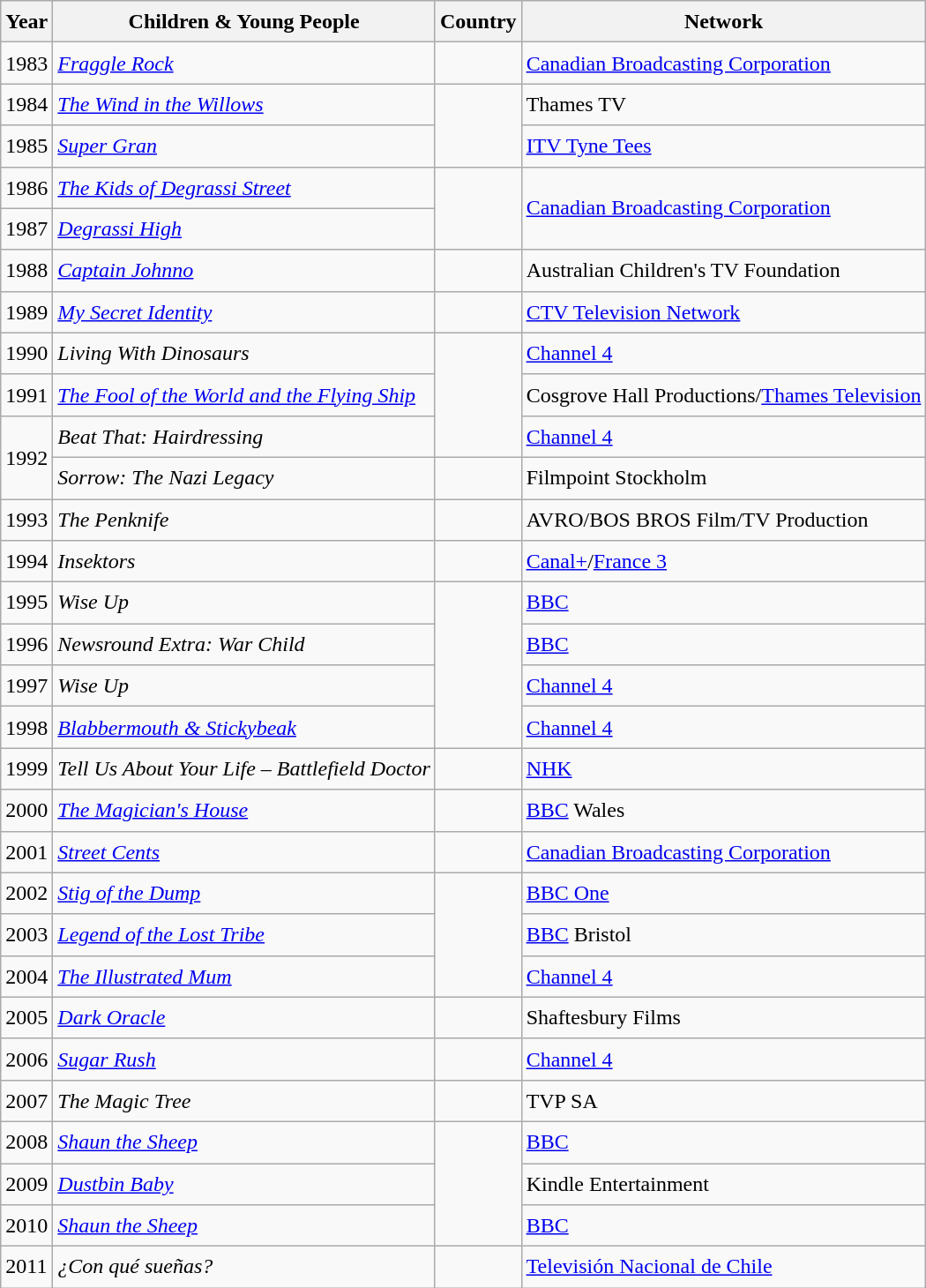<table class="wikitable" style="font-size:1.00em; line-height:1.5em;">
<tr>
<th>Year</th>
<th>Children & Young People</th>
<th>Country</th>
<th>Network</th>
</tr>
<tr>
<td>1983</td>
<td><em><a href='#'>Fraggle Rock</a></em></td>
<td></td>
<td><a href='#'>Canadian Broadcasting Corporation</a></td>
</tr>
<tr>
<td>1984</td>
<td><em><a href='#'>The Wind in the Willows</a></em></td>
<td rowspan="2"></td>
<td>Thames TV</td>
</tr>
<tr>
<td>1985</td>
<td><em><a href='#'>Super Gran</a></em></td>
<td><a href='#'>ITV Tyne Tees</a></td>
</tr>
<tr>
<td>1986</td>
<td><em><a href='#'>The Kids of Degrassi Street</a></em></td>
<td rowspan="2"></td>
<td rowspan="2"><a href='#'>Canadian Broadcasting Corporation</a></td>
</tr>
<tr>
<td>1987</td>
<td><em><a href='#'>Degrassi High</a></em></td>
</tr>
<tr>
<td>1988</td>
<td><em><a href='#'>Captain Johnno</a></em></td>
<td></td>
<td>Australian Children's TV Foundation</td>
</tr>
<tr>
<td>1989</td>
<td><em><a href='#'>My Secret Identity</a></em></td>
<td></td>
<td><a href='#'>CTV Television Network</a></td>
</tr>
<tr>
<td>1990</td>
<td><em>Living With Dinosaurs</em></td>
<td rowspan="3"></td>
<td><a href='#'>Channel 4</a></td>
</tr>
<tr>
<td>1991</td>
<td><em><a href='#'>The Fool of the World and the Flying Ship</a></em></td>
<td>Cosgrove Hall Productions/<a href='#'>Thames Television</a></td>
</tr>
<tr>
<td rowspan="2">1992</td>
<td><em>Beat That: Hairdressing</em></td>
<td><a href='#'>Channel 4</a></td>
</tr>
<tr>
<td><em>Sorrow: The Nazi Legacy</em></td>
<td></td>
<td>Filmpoint Stockholm</td>
</tr>
<tr>
<td>1993</td>
<td><em>The Penknife</em></td>
<td></td>
<td>AVRO/BOS BROS Film/TV Production</td>
</tr>
<tr>
<td>1994</td>
<td><em>Insektors</em></td>
<td></td>
<td><a href='#'>Canal+</a>/<a href='#'>France 3</a></td>
</tr>
<tr>
<td>1995</td>
<td><em>Wise Up</em></td>
<td rowspan="4"></td>
<td><a href='#'>BBC</a></td>
</tr>
<tr>
<td>1996</td>
<td><em>Newsround Extra: War Child</em></td>
<td><a href='#'>BBC</a></td>
</tr>
<tr>
<td>1997</td>
<td><em>Wise Up</em></td>
<td><a href='#'>Channel 4</a></td>
</tr>
<tr>
<td>1998</td>
<td><em><a href='#'>Blabbermouth & Stickybeak</a></em></td>
<td><a href='#'>Channel 4</a></td>
</tr>
<tr>
<td>1999</td>
<td><em>Tell Us About Your Life – Battlefield Doctor</em></td>
<td></td>
<td><a href='#'>NHK</a></td>
</tr>
<tr>
<td>2000</td>
<td><em><a href='#'>The Magician's House</a></em></td>
<td></td>
<td><a href='#'>BBC</a> Wales</td>
</tr>
<tr>
<td>2001</td>
<td><em><a href='#'>Street Cents</a></em></td>
<td></td>
<td><a href='#'>Canadian Broadcasting Corporation</a></td>
</tr>
<tr>
<td>2002</td>
<td><em><a href='#'>Stig of the Dump</a></em></td>
<td rowspan="3"></td>
<td><a href='#'>BBC One</a></td>
</tr>
<tr>
<td>2003</td>
<td><em><a href='#'>Legend of the Lost Tribe</a></em></td>
<td><a href='#'>BBC</a> Bristol</td>
</tr>
<tr>
<td>2004</td>
<td><em><a href='#'>The Illustrated Mum</a></em></td>
<td><a href='#'>Channel 4</a></td>
</tr>
<tr>
<td>2005</td>
<td><em><a href='#'>Dark Oracle</a></em></td>
<td></td>
<td>Shaftesbury Films</td>
</tr>
<tr>
<td>2006</td>
<td><em><a href='#'>Sugar Rush</a></em></td>
<td></td>
<td><a href='#'>Channel 4</a></td>
</tr>
<tr>
<td>2007</td>
<td><em>The Magic Tree</em></td>
<td></td>
<td>TVP SA</td>
</tr>
<tr>
<td>2008</td>
<td><em><a href='#'>Shaun the Sheep</a></em></td>
<td rowspan="3"></td>
<td><a href='#'>BBC</a></td>
</tr>
<tr>
<td>2009</td>
<td><em><a href='#'>Dustbin Baby</a></em></td>
<td>Kindle Entertainment</td>
</tr>
<tr>
<td>2010</td>
<td><em><a href='#'>Shaun the Sheep</a></em></td>
<td><a href='#'>BBC</a></td>
</tr>
<tr>
<td>2011</td>
<td><em>¿Con qué sueñas?</em></td>
<td></td>
<td><a href='#'>Televisión Nacional de Chile</a></td>
</tr>
</table>
